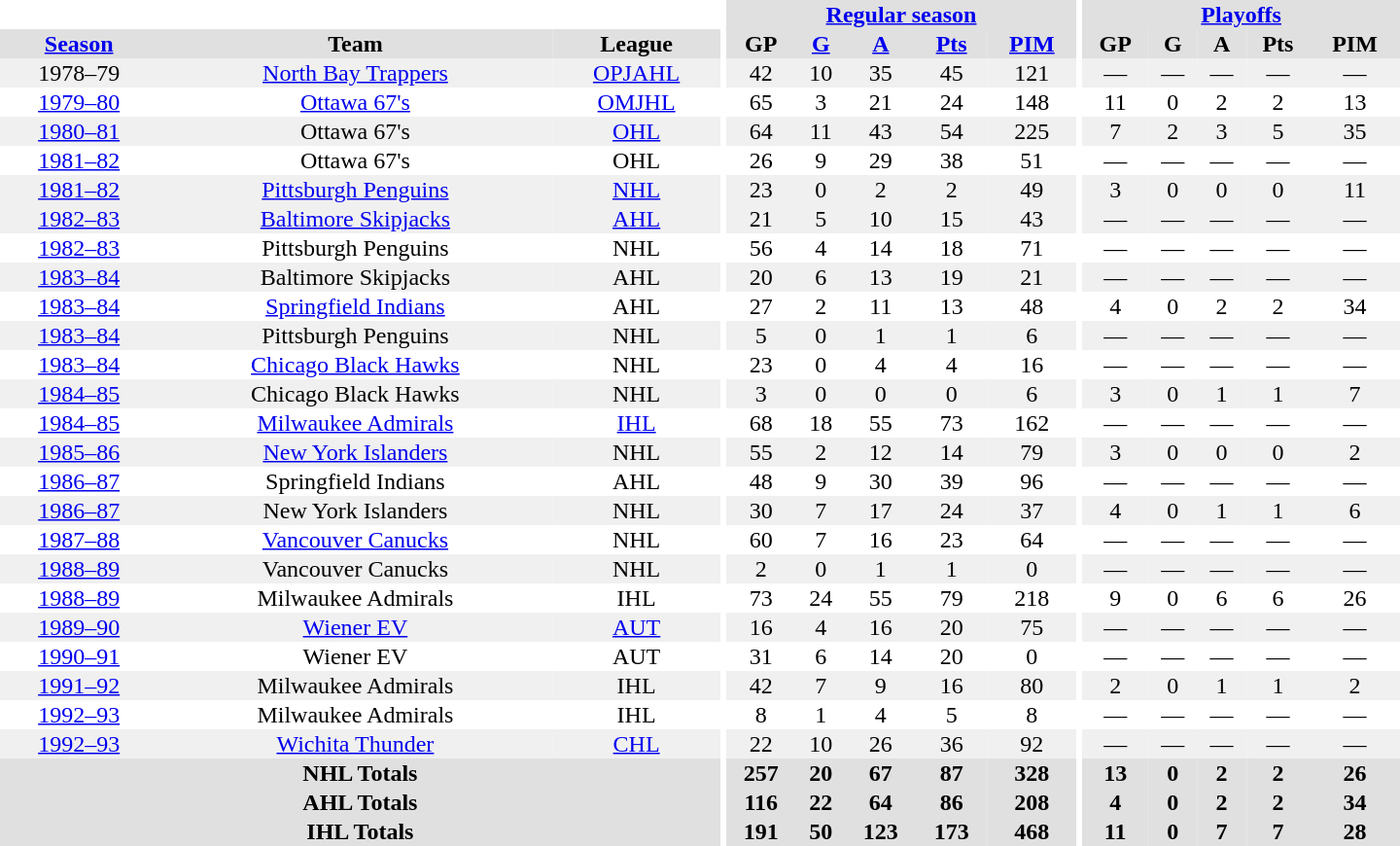<table border="0" cellpadding="1" cellspacing="0" style="text-align:center; width:60em">
<tr bgcolor="#e0e0e0">
<th colspan="3" bgcolor="#ffffff"></th>
<th rowspan="102" bgcolor="#ffffff"></th>
<th colspan="5"><a href='#'>Regular season</a></th>
<th rowspan="102" bgcolor="#ffffff"></th>
<th colspan="5"><a href='#'>Playoffs</a></th>
</tr>
<tr bgcolor="#e0e0e0">
<th><a href='#'>Season</a></th>
<th>Team</th>
<th>League</th>
<th>GP</th>
<th><a href='#'>G</a></th>
<th><a href='#'>A</a></th>
<th><a href='#'>Pts</a></th>
<th><a href='#'>PIM</a></th>
<th>GP</th>
<th>G</th>
<th>A</th>
<th>Pts</th>
<th>PIM</th>
</tr>
<tr bgcolor="#f0f0f0">
<td>1978–79</td>
<td><a href='#'>North Bay Trappers</a></td>
<td><a href='#'>OPJAHL</a></td>
<td>42</td>
<td>10</td>
<td>35</td>
<td>45</td>
<td>121</td>
<td>—</td>
<td>—</td>
<td>—</td>
<td>—</td>
<td>—</td>
</tr>
<tr>
<td><a href='#'>1979–80</a></td>
<td><a href='#'>Ottawa 67's</a></td>
<td><a href='#'>OMJHL</a></td>
<td>65</td>
<td>3</td>
<td>21</td>
<td>24</td>
<td>148</td>
<td>11</td>
<td>0</td>
<td>2</td>
<td>2</td>
<td>13</td>
</tr>
<tr bgcolor="#f0f0f0">
<td><a href='#'>1980–81</a></td>
<td>Ottawa 67's</td>
<td><a href='#'>OHL</a></td>
<td>64</td>
<td>11</td>
<td>43</td>
<td>54</td>
<td>225</td>
<td>7</td>
<td>2</td>
<td>3</td>
<td>5</td>
<td>35</td>
</tr>
<tr>
<td><a href='#'>1981–82</a></td>
<td>Ottawa 67's</td>
<td>OHL</td>
<td>26</td>
<td>9</td>
<td>29</td>
<td>38</td>
<td>51</td>
<td>—</td>
<td>—</td>
<td>—</td>
<td>—</td>
<td>—</td>
</tr>
<tr bgcolor="#f0f0f0">
<td><a href='#'>1981–82</a></td>
<td><a href='#'>Pittsburgh Penguins</a></td>
<td><a href='#'>NHL</a></td>
<td>23</td>
<td>0</td>
<td>2</td>
<td>2</td>
<td>49</td>
<td>3</td>
<td>0</td>
<td>0</td>
<td>0</td>
<td>11</td>
</tr>
<tr bgcolor="#f0f0f0">
<td><a href='#'>1982–83</a></td>
<td><a href='#'>Baltimore Skipjacks</a></td>
<td><a href='#'>AHL</a></td>
<td>21</td>
<td>5</td>
<td>10</td>
<td>15</td>
<td>43</td>
<td>—</td>
<td>—</td>
<td>—</td>
<td>—</td>
<td>—</td>
</tr>
<tr>
<td><a href='#'>1982–83</a></td>
<td>Pittsburgh Penguins</td>
<td>NHL</td>
<td>56</td>
<td>4</td>
<td>14</td>
<td>18</td>
<td>71</td>
<td>—</td>
<td>—</td>
<td>—</td>
<td>—</td>
<td>—</td>
</tr>
<tr bgcolor="#f0f0f0">
<td><a href='#'>1983–84</a></td>
<td>Baltimore Skipjacks</td>
<td>AHL</td>
<td>20</td>
<td>6</td>
<td>13</td>
<td>19</td>
<td>21</td>
<td>—</td>
<td>—</td>
<td>—</td>
<td>—</td>
<td>—</td>
</tr>
<tr>
<td><a href='#'>1983–84</a></td>
<td><a href='#'>Springfield Indians</a></td>
<td>AHL</td>
<td>27</td>
<td>2</td>
<td>11</td>
<td>13</td>
<td>48</td>
<td>4</td>
<td>0</td>
<td>2</td>
<td>2</td>
<td>34</td>
</tr>
<tr bgcolor="#f0f0f0">
<td><a href='#'>1983–84</a></td>
<td>Pittsburgh Penguins</td>
<td>NHL</td>
<td>5</td>
<td>0</td>
<td>1</td>
<td>1</td>
<td>6</td>
<td>—</td>
<td>—</td>
<td>—</td>
<td>—</td>
<td>—</td>
</tr>
<tr>
<td><a href='#'>1983–84</a></td>
<td><a href='#'>Chicago Black Hawks</a></td>
<td>NHL</td>
<td>23</td>
<td>0</td>
<td>4</td>
<td>4</td>
<td>16</td>
<td>—</td>
<td>—</td>
<td>—</td>
<td>—</td>
<td>—</td>
</tr>
<tr bgcolor="#f0f0f0">
<td><a href='#'>1984–85</a></td>
<td>Chicago Black Hawks</td>
<td>NHL</td>
<td>3</td>
<td>0</td>
<td>0</td>
<td>0</td>
<td>6</td>
<td>3</td>
<td>0</td>
<td>1</td>
<td>1</td>
<td>7</td>
</tr>
<tr>
<td><a href='#'>1984–85</a></td>
<td><a href='#'>Milwaukee Admirals</a></td>
<td><a href='#'>IHL</a></td>
<td>68</td>
<td>18</td>
<td>55</td>
<td>73</td>
<td>162</td>
<td>—</td>
<td>—</td>
<td>—</td>
<td>—</td>
<td>—</td>
</tr>
<tr bgcolor="#f0f0f0">
<td><a href='#'>1985–86</a></td>
<td><a href='#'>New York Islanders</a></td>
<td>NHL</td>
<td>55</td>
<td>2</td>
<td>12</td>
<td>14</td>
<td>79</td>
<td>3</td>
<td>0</td>
<td>0</td>
<td>0</td>
<td>2</td>
</tr>
<tr>
<td><a href='#'>1986–87</a></td>
<td>Springfield Indians</td>
<td>AHL</td>
<td>48</td>
<td>9</td>
<td>30</td>
<td>39</td>
<td>96</td>
<td>—</td>
<td>—</td>
<td>—</td>
<td>—</td>
<td>—</td>
</tr>
<tr bgcolor="#f0f0f0">
<td><a href='#'>1986–87</a></td>
<td>New York Islanders</td>
<td>NHL</td>
<td>30</td>
<td>7</td>
<td>17</td>
<td>24</td>
<td>37</td>
<td>4</td>
<td>0</td>
<td>1</td>
<td>1</td>
<td>6</td>
</tr>
<tr>
<td><a href='#'>1987–88</a></td>
<td><a href='#'>Vancouver Canucks</a></td>
<td>NHL</td>
<td>60</td>
<td>7</td>
<td>16</td>
<td>23</td>
<td>64</td>
<td>—</td>
<td>—</td>
<td>—</td>
<td>—</td>
<td>—</td>
</tr>
<tr bgcolor="#f0f0f0">
<td><a href='#'>1988–89</a></td>
<td>Vancouver Canucks</td>
<td>NHL</td>
<td>2</td>
<td>0</td>
<td>1</td>
<td>1</td>
<td>0</td>
<td>—</td>
<td>—</td>
<td>—</td>
<td>—</td>
<td>—</td>
</tr>
<tr>
<td><a href='#'>1988–89</a></td>
<td>Milwaukee Admirals</td>
<td>IHL</td>
<td>73</td>
<td>24</td>
<td>55</td>
<td>79</td>
<td>218</td>
<td>9</td>
<td>0</td>
<td>6</td>
<td>6</td>
<td>26</td>
</tr>
<tr bgcolor="#f0f0f0">
<td><a href='#'>1989–90</a></td>
<td><a href='#'>Wiener EV</a></td>
<td><a href='#'>AUT</a></td>
<td>16</td>
<td>4</td>
<td>16</td>
<td>20</td>
<td>75</td>
<td>—</td>
<td>—</td>
<td>—</td>
<td>—</td>
<td>—</td>
</tr>
<tr>
<td><a href='#'>1990–91</a></td>
<td>Wiener EV</td>
<td>AUT</td>
<td>31</td>
<td>6</td>
<td>14</td>
<td>20</td>
<td>0</td>
<td>—</td>
<td>—</td>
<td>—</td>
<td>—</td>
<td>—</td>
</tr>
<tr bgcolor="#f0f0f0">
<td><a href='#'>1991–92</a></td>
<td>Milwaukee Admirals</td>
<td>IHL</td>
<td>42</td>
<td>7</td>
<td>9</td>
<td>16</td>
<td>80</td>
<td>2</td>
<td>0</td>
<td>1</td>
<td>1</td>
<td>2</td>
</tr>
<tr>
<td><a href='#'>1992–93</a></td>
<td>Milwaukee Admirals</td>
<td>IHL</td>
<td>8</td>
<td>1</td>
<td>4</td>
<td>5</td>
<td>8</td>
<td>—</td>
<td>—</td>
<td>—</td>
<td>—</td>
<td>—</td>
</tr>
<tr bgcolor="#f0f0f0">
<td><a href='#'>1992–93</a></td>
<td><a href='#'>Wichita Thunder</a></td>
<td><a href='#'>CHL</a></td>
<td>22</td>
<td>10</td>
<td>26</td>
<td>36</td>
<td>92</td>
<td>—</td>
<td>—</td>
<td>—</td>
<td>—</td>
<td>—</td>
</tr>
<tr bgcolor="#e0e0e0">
<th colspan="3">NHL Totals</th>
<th>257</th>
<th>20</th>
<th>67</th>
<th>87</th>
<th>328</th>
<th>13</th>
<th>0</th>
<th>2</th>
<th>2</th>
<th>26</th>
</tr>
<tr bgcolor="#e0e0e0">
<th colspan="3">AHL Totals</th>
<th>116</th>
<th>22</th>
<th>64</th>
<th>86</th>
<th>208</th>
<th>4</th>
<th>0</th>
<th>2</th>
<th>2</th>
<th>34</th>
</tr>
<tr bgcolor="#e0e0e0">
<th colspan="3">IHL Totals</th>
<th>191</th>
<th>50</th>
<th>123</th>
<th>173</th>
<th>468</th>
<th>11</th>
<th>0</th>
<th>7</th>
<th>7</th>
<th>28</th>
</tr>
</table>
